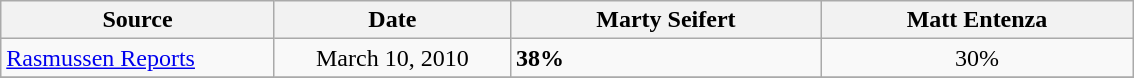<table class="wikitable collapsible">
<tr>
<th width="175px">Source</th>
<th width="150px">Date</th>
<th width="200px" align="center">Marty Seifert</th>
<th width="200px" align="center">Matt Entenza</th>
</tr>
<tr>
<td><a href='#'>Rasmussen Reports</a></td>
<td align="center">March 10, 2010</td>
<td><strong>38%</strong></td>
<td align="center">30%</td>
</tr>
<tr>
</tr>
</table>
